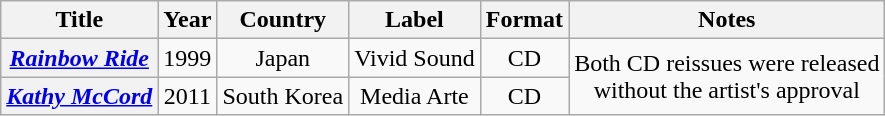<table class="wikitable plainrowheaders" style="text-align:center;">
<tr>
<th>Title</th>
<th>Year</th>
<th>Country</th>
<th>Label</th>
<th>Format</th>
<th>Notes</th>
</tr>
<tr>
<th scope="row"><em><a href='#'>Rainbow Ride</a></em></th>
<td>1999</td>
<td>Japan</td>
<td>Vivid Sound</td>
<td>CD</td>
<td rowspan="2">Both CD reissues were released <br>without the artist's approval</td>
</tr>
<tr>
<th scope="row"><em><a href='#'>Kathy McCord</a></em></th>
<td>2011</td>
<td>South Korea</td>
<td>Media Arte</td>
<td>CD</td>
</tr>
</table>
